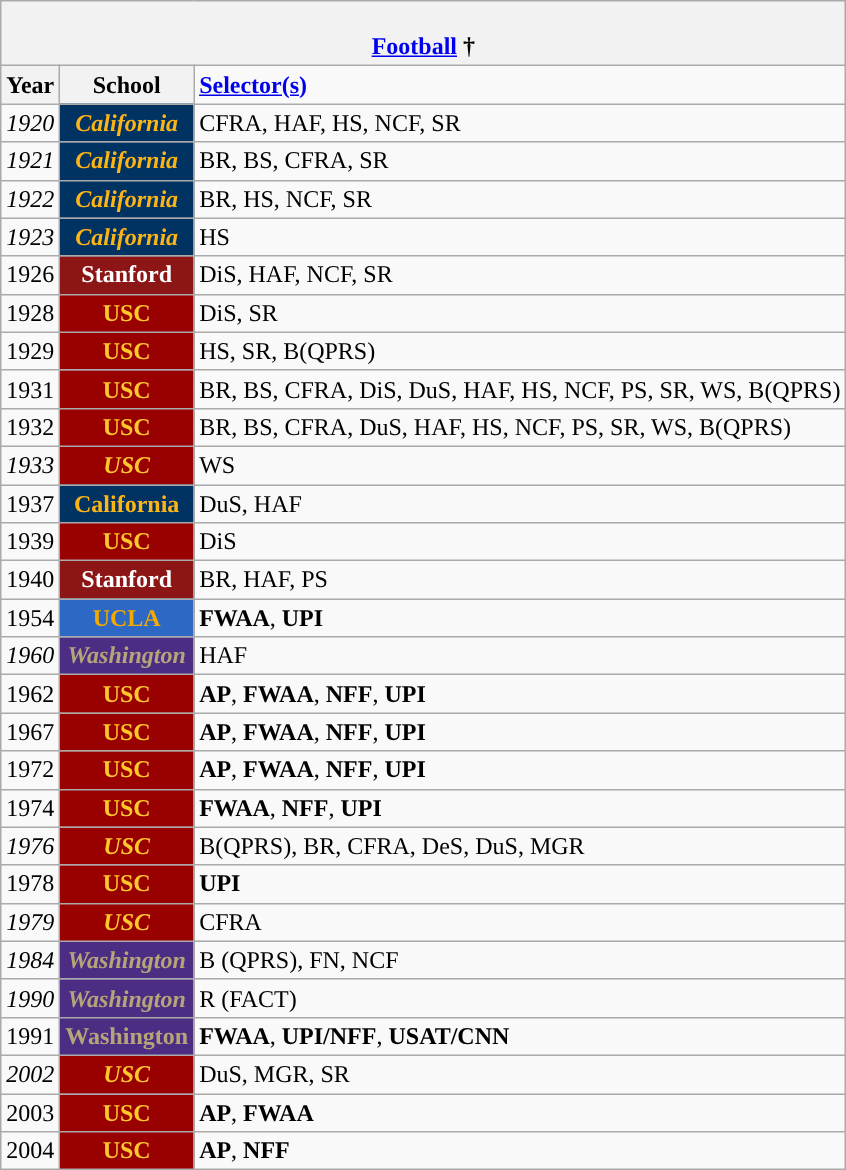<table class="wikitable">
<tr>
<th colspan=3><br><a href='#'>Football</a> †</th>
</tr>
<tr>
<th>Year</th>
<th>School</th>
<td><a href='#'><strong>Selector(s)</strong></a></td>
</tr>
<tr>
<td><em>1920</em></td>
<th style="background:#003262; color:#FDB515;"><em>California</em></th>
<td>CFRA, HAF, HS, NCF, SR</td>
</tr>
<tr>
<td><em>1921</em></td>
<th style="background:#003262; color:#FDB515;"><em>California</em></th>
<td>BR, BS, CFRA, SR</td>
</tr>
<tr>
<td><em>1922</em></td>
<th style="background:#003262; color:#FDB515;"><em>California</em></th>
<td>BR, HS, NCF, SR</td>
</tr>
<tr>
<td><em>1923</em></td>
<th style="background:#003262; color:#FDB515;"><em>California</em></th>
<td>HS</td>
</tr>
<tr>
<td>1926</td>
<th style="background:#8C1515; color:#FFFFFF;">Stanford</th>
<td>DiS, HAF, NCF, SR</td>
</tr>
<tr>
<td>1928</td>
<th style="background:#990000; color:#FFC72C;">USC</th>
<td>DiS, SR</td>
</tr>
<tr>
<td>1929</td>
<th style="background:#990000; color:#FFC72C;">USC</th>
<td>HS, SR, B(QPRS)</td>
</tr>
<tr>
<td>1931</td>
<th style="background:#990000; color:#FFC72C;">USC</th>
<td>BR, BS, CFRA, DiS, DuS, HAF, HS, NCF, PS, SR, WS, B(QPRS)</td>
</tr>
<tr>
<td>1932</td>
<th style="background:#990000; color:#FFC72C;">USC</th>
<td>BR, BS, CFRA, DuS, HAF, HS, NCF, PS, SR, WS, B(QPRS)</td>
</tr>
<tr>
<td><em>1933</em></td>
<th style="background:#990000; color:#FFC72C;"><em>USC</em></th>
<td>WS</td>
</tr>
<tr>
<td>1937</td>
<th style="background:#003262; color:#FDB515;">California</th>
<td>DuS, HAF</td>
</tr>
<tr>
<td>1939</td>
<th style="background:#990000; color:#FFC72C;">USC</th>
<td>DiS</td>
</tr>
<tr>
<td>1940</td>
<th style="background:#8C1515; color:#FFFFFF;">Stanford</th>
<td>BR, HAF, PS</td>
</tr>
<tr>
<td>1954</td>
<th style="background:#2D68C4; color:#F2A900;">UCLA</th>
<td><strong>FWAA</strong>, <strong>UPI</strong></td>
</tr>
<tr>
<td><em>1960</em></td>
<th style="background:#4B2E83; color:#B7A57A;"><em>Washington</em></th>
<td>HAF</td>
</tr>
<tr>
<td>1962</td>
<th style="background:#990000; color:#FFC72C;">USC</th>
<td><strong>AP</strong>, <strong>FWAA</strong>, <strong>NFF</strong>, <strong>UPI</strong></td>
</tr>
<tr>
<td>1967</td>
<th style="background:#990000; color:#FFC72C;">USC</th>
<td><strong>AP</strong>, <strong>FWAA</strong>, <strong>NFF</strong>, <strong>UPI</strong></td>
</tr>
<tr>
<td>1972</td>
<th style="background:#990000; color:#FFC72C;">USC</th>
<td><strong>AP</strong>, <strong>FWAA</strong>, <strong>NFF</strong>, <strong>UPI</strong></td>
</tr>
<tr>
<td>1974</td>
<th style="background:#990000; color:#FFC72C;">USC</th>
<td><strong>FWAA</strong>, <strong>NFF</strong>, <strong>UPI</strong></td>
</tr>
<tr>
<td><em>1976</em></td>
<th style="background:#990000; color:#FFC72C;"><em>USC</em></th>
<td>B(QPRS), BR, CFRA, DeS, DuS, MGR</td>
</tr>
<tr>
<td>1978</td>
<th style="background:#990000; color:#FFC72C;">USC</th>
<td><strong>UPI</strong></td>
</tr>
<tr>
<td><em>1979</em></td>
<th style="background:#990000; color:#FFC72C;"><em>USC</em></th>
<td>CFRA</td>
</tr>
<tr>
<td><em>1984</em></td>
<th style="background:#4B2E83; color:#B7A57A;"><em>Washington</em></th>
<td>B (QPRS), FN, NCF</td>
</tr>
<tr>
<td><em>1990</em></td>
<th style="background:#4B2E83; color:#B7A57A;"><em>Washington</em></th>
<td>R (FACT)</td>
</tr>
<tr>
<td>1991</td>
<th style="background:#4B2E83; color:#B7A57A;">Washington</th>
<td><strong>FWAA</strong>, <strong>UPI/NFF</strong>, <strong>USAT/CNN</strong></td>
</tr>
<tr>
<td><em>2002</em></td>
<th style="background:#990000; color:#FFC72C;"><em>USC</em></th>
<td>DuS, MGR, SR</td>
</tr>
<tr>
<td>2003</td>
<th style="background:#990000; color:#FFC72C;">USC</th>
<td><strong>AP</strong>, <strong>FWAA</strong></td>
</tr>
<tr>
<td>2004</td>
<th style="background:#990000; color:#FFC72C;">USC</th>
<td><strong>AP</strong>, <strong>NFF</strong></td>
</tr>
</table>
